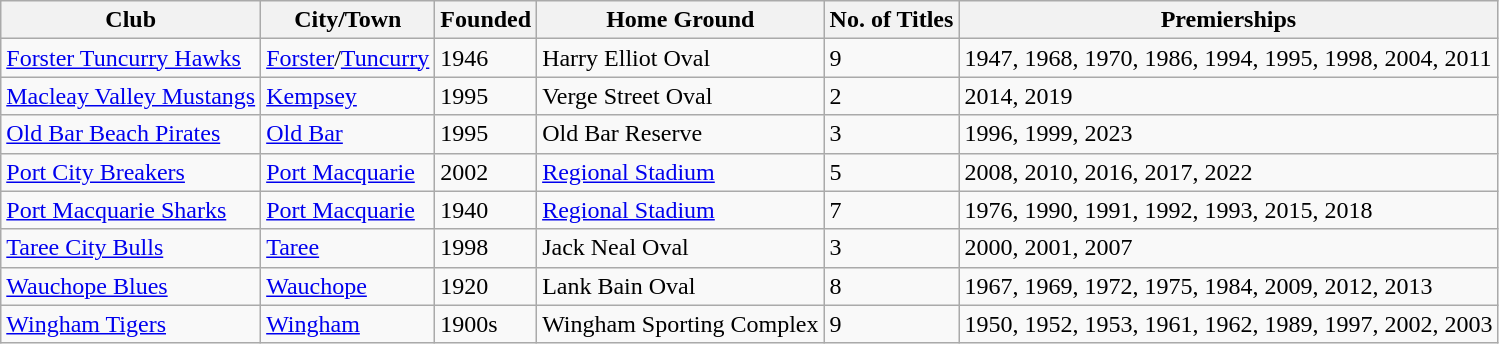<table class="wikitable">
<tr>
<th>Club</th>
<th>City/Town</th>
<th>Founded</th>
<th>Home Ground</th>
<th>No. of Titles</th>
<th>Premierships</th>
</tr>
<tr>
<td> <a href='#'>Forster Tuncurry Hawks</a></td>
<td><a href='#'>Forster</a>/<a href='#'>Tuncurry</a></td>
<td>1946</td>
<td>Harry Elliot Oval</td>
<td>9</td>
<td>1947, 1968, 1970, 1986, 1994, 1995, 1998, 2004, 2011</td>
</tr>
<tr>
<td> <a href='#'>Macleay Valley Mustangs</a></td>
<td><a href='#'>Kempsey</a></td>
<td>1995</td>
<td>Verge Street Oval</td>
<td>2</td>
<td>2014, 2019</td>
</tr>
<tr>
<td> <a href='#'>Old Bar Beach Pirates</a></td>
<td><a href='#'>Old Bar</a></td>
<td>1995</td>
<td>Old Bar Reserve</td>
<td>3</td>
<td>1996, 1999, 2023</td>
</tr>
<tr>
<td> <a href='#'>Port City Breakers</a></td>
<td><a href='#'>Port Macquarie</a></td>
<td>2002</td>
<td><a href='#'>Regional Stadium</a></td>
<td>5</td>
<td>2008, 2010, 2016, 2017, 2022</td>
</tr>
<tr>
<td> <a href='#'>Port Macquarie Sharks</a></td>
<td><a href='#'>Port Macquarie</a></td>
<td>1940</td>
<td><a href='#'>Regional Stadium</a></td>
<td>7</td>
<td>1976, 1990, 1991, 1992, 1993, 2015, 2018</td>
</tr>
<tr>
<td> <a href='#'>Taree City Bulls</a></td>
<td><a href='#'>Taree</a></td>
<td>1998</td>
<td>Jack Neal Oval</td>
<td>3</td>
<td>2000, 2001, 2007</td>
</tr>
<tr>
<td> <a href='#'>Wauchope Blues</a></td>
<td><a href='#'>Wauchope</a></td>
<td>1920</td>
<td>Lank Bain Oval</td>
<td>8</td>
<td>1967, 1969, 1972, 1975, 1984, 2009, 2012, 2013</td>
</tr>
<tr>
<td> <a href='#'>Wingham Tigers</a></td>
<td><a href='#'>Wingham</a></td>
<td>1900s</td>
<td>Wingham Sporting Complex</td>
<td>9</td>
<td>1950, 1952, 1953, 1961, 1962, 1989, 1997, 2002, 2003</td>
</tr>
</table>
